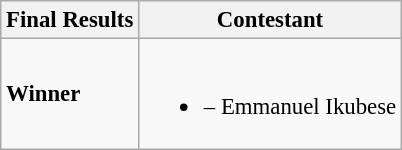<table class="wikitable sortable" style="font-size:95%;">
<tr>
<th>Final Results</th>
<th>Contestant</th>
</tr>
<tr>
<td><strong>Winner</strong></td>
<td><br><ul><li><strong></strong> – Emmanuel Ikubese</li></ul></td>
</tr>
</table>
